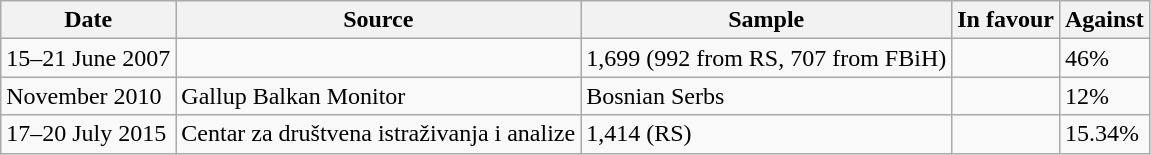<table class="wikitable sortable">
<tr>
<th>Date</th>
<th>Source</th>
<th>Sample</th>
<th>In favour</th>
<th>Against</th>
</tr>
<tr>
<td>15–21 June 2007</td>
<td></td>
<td>1,699 (992 from RS, 707 from FBiH)</td>
<td></td>
<td>46%</td>
</tr>
<tr>
<td>November 2010</td>
<td>Gallup Balkan Monitor</td>
<td>Bosnian Serbs</td>
<td></td>
<td>12%</td>
</tr>
<tr>
<td>17–20 July 2015</td>
<td>Centar za društvena istraživanja i analize</td>
<td>1,414 (RS)</td>
<td></td>
<td>15.34%</td>
</tr>
</table>
